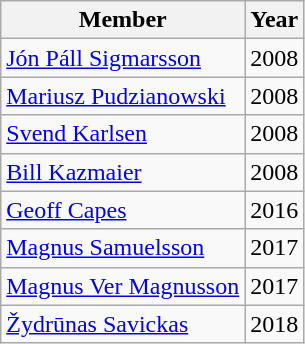<table class="wikitable">
<tr>
<th>Member</th>
<th>Year</th>
</tr>
<tr>
<td><a href='#'>Jón Páll Sigmarsson</a></td>
<td>2008</td>
</tr>
<tr>
<td><a href='#'>Mariusz Pudzianowski</a></td>
<td>2008</td>
</tr>
<tr>
<td><a href='#'>Svend Karlsen</a></td>
<td>2008</td>
</tr>
<tr>
<td><a href='#'>Bill Kazmaier</a></td>
<td>2008</td>
</tr>
<tr>
<td><a href='#'>Geoff Capes</a></td>
<td>2016</td>
</tr>
<tr>
<td><a href='#'>Magnus Samuelsson</a></td>
<td>2017</td>
</tr>
<tr>
<td><a href='#'>Magnus Ver Magnusson</a></td>
<td>2017</td>
</tr>
<tr>
<td><a href='#'>Žydrūnas Savickas</a></td>
<td>2018</td>
</tr>
</table>
